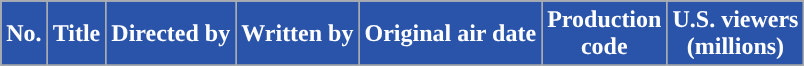<table class="wikitable plainrowheaders" style="width:">
<tr>
<th scope="col" style="background:#2A54A9; color:white;">No.</th>
<th scope="col" style="background:#2A54A9; color:white;">Title</th>
<th scope="col" style="background:#2A54A9; color:white;">Directed by</th>
<th scope="col" style="background:#2A54A9; color:white;">Written by</th>
<th scope="col" style="background:#2A54A9; color:white;">Original air date</th>
<th scope="col" style="background:#2A54A9; color:white;">Production<br>code</th>
<th scope="col" style="background:#2A54A9; color:white;">U.S. viewers<br>(millions)</th>
</tr>
<tr>
</tr>
</table>
